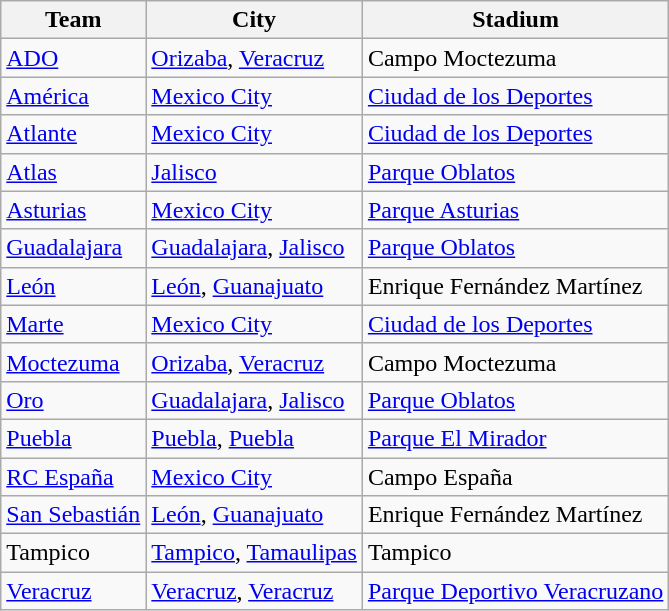<table class="wikitable" class="toccolours sortable">
<tr>
<th>Team</th>
<th>City</th>
<th>Stadium</th>
</tr>
<tr>
<td><a href='#'>ADO</a></td>
<td><a href='#'>Orizaba</a>, <a href='#'>Veracruz</a></td>
<td>Campo Moctezuma</td>
</tr>
<tr>
<td><a href='#'>América</a></td>
<td><a href='#'>Mexico City</a></td>
<td><a href='#'>Ciudad de los Deportes</a></td>
</tr>
<tr>
<td><a href='#'>Atlante</a></td>
<td><a href='#'>Mexico City</a></td>
<td><a href='#'>Ciudad de los Deportes</a></td>
</tr>
<tr>
<td><a href='#'>Atlas</a></td>
<td><a href='#'>Jalisco</a></td>
<td><a href='#'>Parque Oblatos</a></td>
</tr>
<tr>
<td><a href='#'>Asturias</a></td>
<td><a href='#'>Mexico City</a></td>
<td><a href='#'>Parque Asturias</a></td>
</tr>
<tr>
<td><a href='#'>Guadalajara</a></td>
<td><a href='#'>Guadalajara</a>, <a href='#'>Jalisco</a></td>
<td><a href='#'>Parque Oblatos</a></td>
</tr>
<tr>
<td><a href='#'>León</a></td>
<td><a href='#'>León</a>, <a href='#'>Guanajuato</a></td>
<td>Enrique Fernández Martínez</td>
</tr>
<tr>
<td><a href='#'>Marte</a></td>
<td><a href='#'>Mexico City</a></td>
<td><a href='#'>Ciudad de los Deportes</a></td>
</tr>
<tr>
<td><a href='#'>Moctezuma</a></td>
<td><a href='#'>Orizaba</a>, <a href='#'>Veracruz</a></td>
<td>Campo Moctezuma</td>
</tr>
<tr>
<td><a href='#'>Oro</a></td>
<td><a href='#'>Guadalajara</a>, <a href='#'>Jalisco</a></td>
<td><a href='#'>Parque Oblatos</a></td>
</tr>
<tr>
<td><a href='#'>Puebla</a></td>
<td><a href='#'>Puebla</a>, <a href='#'>Puebla</a></td>
<td><a href='#'>Parque El Mirador</a></td>
</tr>
<tr>
<td><a href='#'>RC España</a></td>
<td><a href='#'>Mexico City</a></td>
<td>Campo España</td>
</tr>
<tr>
<td><a href='#'>San Sebastián</a></td>
<td><a href='#'>León</a>, <a href='#'>Guanajuato</a></td>
<td>Enrique Fernández Martínez</td>
</tr>
<tr>
<td>Tampico</td>
<td><a href='#'>Tampico</a>, <a href='#'>Tamaulipas</a></td>
<td>Tampico</td>
</tr>
<tr>
<td><a href='#'>Veracruz</a></td>
<td><a href='#'>Veracruz</a>, <a href='#'>Veracruz</a></td>
<td><a href='#'>Parque Deportivo Veracruzano</a></td>
</tr>
</table>
